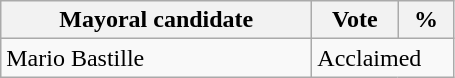<table class="wikitable">
<tr>
<th bgcolor="#DDDDFF" width="200px">Mayoral candidate</th>
<th bgcolor="#DDDDFF" width="50px">Vote</th>
<th bgcolor="#DDDDFF" width="30px">%</th>
</tr>
<tr>
<td>Mario Bastille</td>
<td colspan="2">Acclaimed</td>
</tr>
</table>
